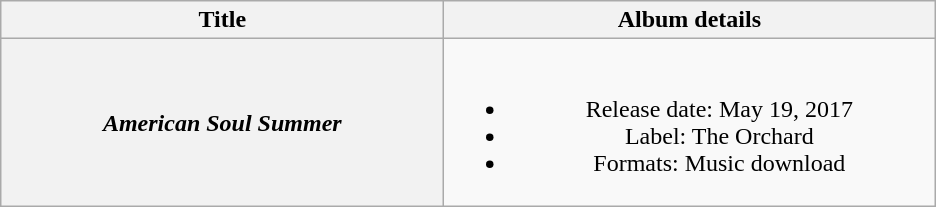<table class="wikitable plainrowheaders" style="text-align:center;">
<tr>
<th style="width:18em;">Title</th>
<th style="width:20em;">Album details</th>
</tr>
<tr>
<th scope="row"><em>American Soul Summer</em></th>
<td><br><ul><li>Release date: May 19, 2017</li><li>Label: The Orchard</li><li>Formats: Music download</li></ul></td>
</tr>
</table>
